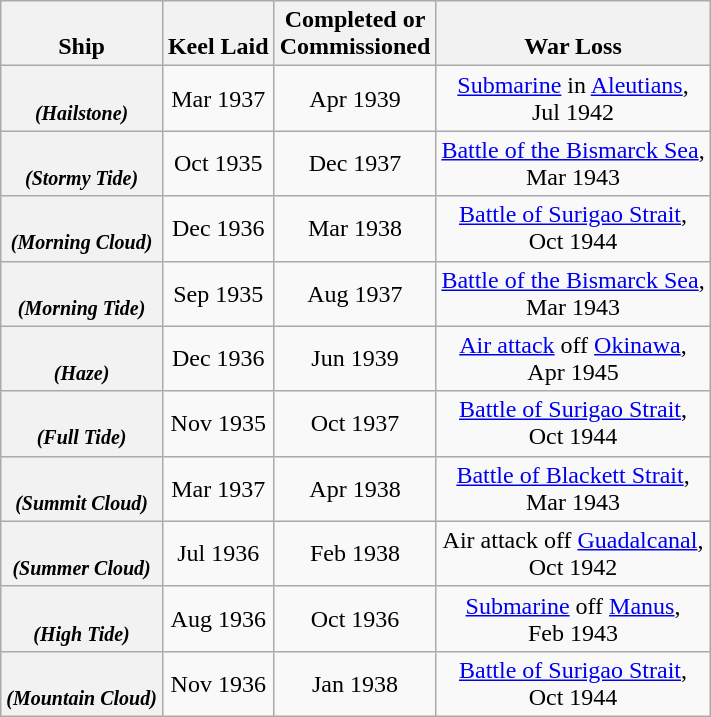<table class="wikitable plainrowheaders" style="text-align: center">
<tr valign="bottom">
<th scope="col">Ship</th>
<th scope="col">Keel Laid</th>
<th scope="col">Completed or<br>Commissioned</th>
<th scope="col">War Loss</th>
</tr>
<tr>
<th><br><small><em>(Hailstone)</em></small></th>
<td>Mar 1937</td>
<td>Apr 1939</td>
<td><a href='#'>Submarine</a> in <a href='#'>Aleutians</a>,<br>Jul 1942</td>
</tr>
<tr>
<th><br><small><em>(Stormy Tide)</em></small></th>
<td>Oct 1935</td>
<td>Dec 1937</td>
<td><a href='#'>Battle of the Bismarck Sea</a>,<br>Mar 1943</td>
</tr>
<tr>
<th><br><small><em>(Morning Cloud)</em></small></th>
<td>Dec 1936</td>
<td>Mar 1938</td>
<td><a href='#'>Battle of Surigao Strait</a>,<br>Oct 1944</td>
</tr>
<tr>
<th><br><small><em>(Morning Tide)</em></small></th>
<td>Sep 1935</td>
<td>Aug 1937</td>
<td><a href='#'>Battle of the Bismarck Sea</a>,<br>Mar 1943</td>
</tr>
<tr>
<th><br><small><em>(Haze)</em></small></th>
<td>Dec 1936</td>
<td>Jun 1939</td>
<td><a href='#'>Air attack</a> off <a href='#'>Okinawa</a>,<br>Apr 1945</td>
</tr>
<tr>
<th><br><small><em>(Full Tide)</em></small></th>
<td>Nov 1935</td>
<td>Oct 1937</td>
<td><a href='#'>Battle of Surigao Strait</a>,<br>Oct 1944</td>
</tr>
<tr>
<th><br><small><em>(Summit Cloud)</em></small></th>
<td>Mar 1937</td>
<td>Apr 1938</td>
<td><a href='#'>Battle of Blackett Strait</a>,<br>Mar 1943</td>
</tr>
<tr>
<th><br><small><em>(Summer Cloud)</em></small></th>
<td>Jul 1936</td>
<td>Feb 1938</td>
<td>Air attack off <a href='#'>Guadalcanal</a>,<br>Oct 1942</td>
</tr>
<tr>
<th><br><small><em>(High Tide)</em></small></th>
<td>Aug 1936</td>
<td>Oct 1936</td>
<td><a href='#'>Submarine</a> off <a href='#'>Manus</a>,<br>Feb 1943</td>
</tr>
<tr>
<th><br><small><em>(Mountain Cloud)</em></small></th>
<td>Nov 1936</td>
<td>Jan 1938</td>
<td><a href='#'>Battle of Surigao Strait</a>,<br>Oct 1944</td>
</tr>
</table>
